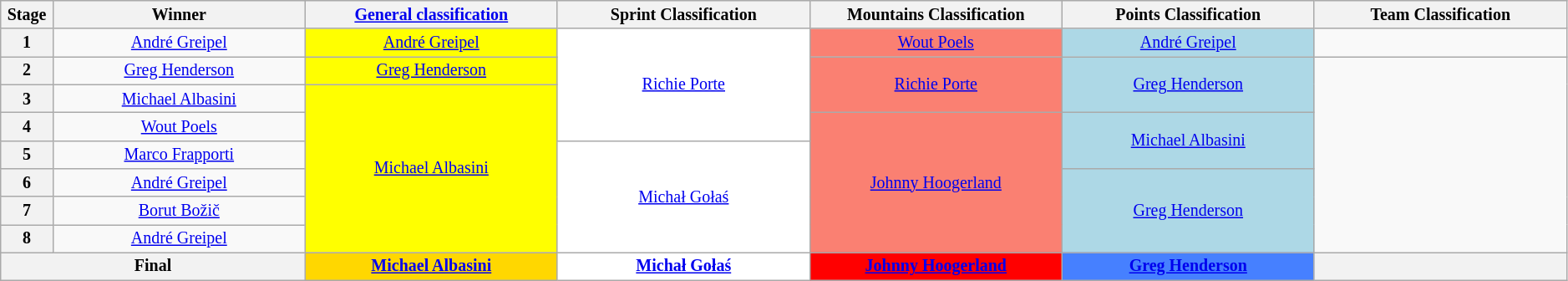<table class="wikitable" style="text-align: center; font-size:smaller;">
<tr style="background-color: #efefef;">
<th width="1%">Stage</th>
<th width="12%">Winner</th>
<th width="12%"><a href='#'>General classification</a><br></th>
<th width="12%">Sprint Classification<br></th>
<th width="12%">Mountains Classification<br></th>
<th width="12%">Points Classification<br></th>
<th width="12%">Team Classification<br></th>
</tr>
<tr>
<th>1</th>
<td><a href='#'>André Greipel</a></td>
<td style="background:yellow;"><a href='#'>André Greipel</a></td>
<td style="background:white;" rowspan=4><a href='#'>Richie Porte</a></td>
<td style="background:salmon;"><a href='#'>Wout Poels</a></td>
<td style="background:lightblue;"><a href='#'>André Greipel</a></td>
<td></td>
</tr>
<tr>
<th>2</th>
<td><a href='#'>Greg Henderson</a></td>
<td style="background:yellow;"><a href='#'>Greg Henderson</a></td>
<td style="background:salmon;" rowspan=2><a href='#'>Richie Porte</a></td>
<td style="background:lightblue;" rowspan=2><a href='#'>Greg Henderson</a></td>
<td rowspan=7></td>
</tr>
<tr>
<th>3</th>
<td><a href='#'>Michael Albasini</a></td>
<td style="background:yellow;" rowspan=6><a href='#'>Michael Albasini</a></td>
</tr>
<tr>
<th>4</th>
<td><a href='#'>Wout Poels</a></td>
<td style="background:salmon;" rowspan=5><a href='#'>Johnny Hoogerland</a></td>
<td style="background:lightblue;" rowspan=2><a href='#'>Michael Albasini</a></td>
</tr>
<tr>
<th>5</th>
<td><a href='#'>Marco Frapporti</a></td>
<td style="background:white;" rowspan=4><a href='#'>Michał Gołaś</a></td>
</tr>
<tr>
<th>6</th>
<td><a href='#'>André Greipel</a></td>
<td style="background:lightblue;" rowspan=3><a href='#'>Greg Henderson</a></td>
</tr>
<tr>
<th>7</th>
<td><a href='#'>Borut Božič</a></td>
</tr>
<tr>
<th>8</th>
<td><a href='#'>André Greipel</a></td>
</tr>
<tr>
<th colspan=2>Final</th>
<th style="background:gold"><a href='#'>Michael Albasini</a></th>
<th style="background:#FFFFFF"><a href='#'>Michał Gołaś</a></th>
<th style="background:red"><a href='#'>Johnny Hoogerland</a></th>
<th style="background:#4680FF"><a href='#'>Greg Henderson</a></th>
<th style="background:"></th>
</tr>
</table>
